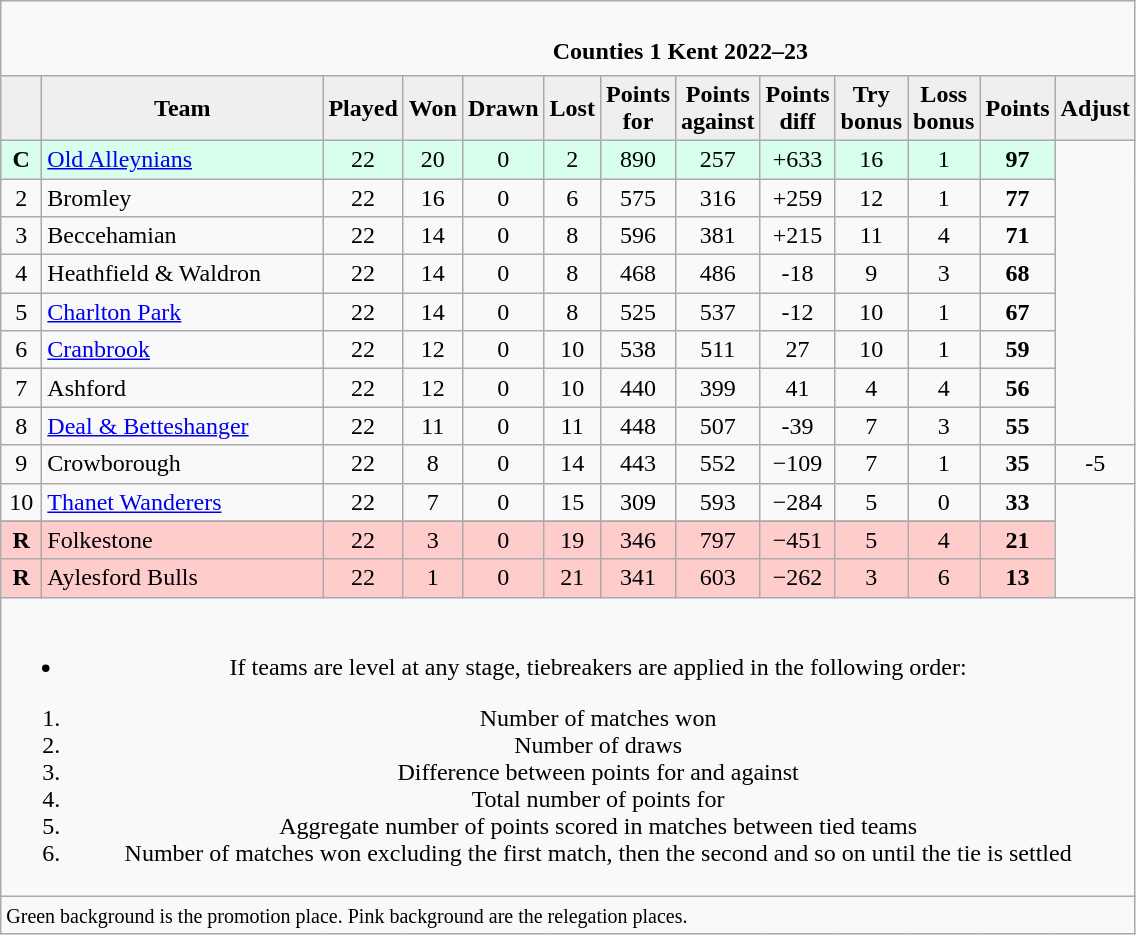<table class="wikitable" style="text-align: center;">
<tr>
<td colspan="15" cellpadding="0" cellspacing="0"><br><table border="0" width="100%" cellpadding="0" cellspacing="0">
<tr>
<td width=20% style="border:0px"></td>
<td style="border:0px"><strong>Counties 1 Kent 2022–23</strong></td>
</tr>
</table>
</td>
</tr>
<tr>
<th style="background:#efefef" width="20"></th>
<th style="background:#efefef" width="180">Team</th>
<th style="background:#efefef" width="20">Played</th>
<th style="background:#efefef" width="20">Won</th>
<th style="background:#efefef" width="20">Drawn</th>
<th style="background:#efefef" width="20">Lost</th>
<th style="background:#efefef" width="25">Points for</th>
<th style="background:#efefef" width="20">Points against</th>
<th style="background:#efefef" width="20">Points diff</th>
<th style="background:#efefef" width="20">Try bonus</th>
<th style="background:#efefef" width="20">Loss bonus</th>
<th style="background:#efefef" width="20">Points</th>
<th style="background:#efefef" width="20">Adjust</th>
</tr>
<tr style="background:#d8ffeb; text-align:center">
<td><strong>C</strong></td>
<td style="text-align:left;"><a href='#'>Old Alleynians</a></td>
<td>22</td>
<td>20</td>
<td>0</td>
<td>2</td>
<td>890</td>
<td>257</td>
<td>+633</td>
<td>16</td>
<td>1</td>
<td><strong>97</strong></td>
</tr>
<tr>
<td>2</td>
<td style="text-align:left;">Bromley</td>
<td>22</td>
<td>16</td>
<td>0</td>
<td>6</td>
<td>575</td>
<td>316</td>
<td>+259</td>
<td>12</td>
<td>1</td>
<td><strong>77</strong></td>
</tr>
<tr>
<td>3</td>
<td style="text-align:left;">Beccehamian</td>
<td>22</td>
<td>14</td>
<td>0</td>
<td>8</td>
<td>596</td>
<td>381</td>
<td>+215</td>
<td>11</td>
<td>4</td>
<td><strong>71</strong></td>
</tr>
<tr>
<td>4</td>
<td style="text-align:left;">Heathfield & Waldron</td>
<td>22</td>
<td>14</td>
<td>0</td>
<td>8</td>
<td>468</td>
<td>486</td>
<td>-18</td>
<td>9</td>
<td>3</td>
<td><strong>68</strong></td>
</tr>
<tr>
<td>5</td>
<td style="text-align:left;"><a href='#'>Charlton Park</a></td>
<td>22</td>
<td>14</td>
<td>0</td>
<td>8</td>
<td>525</td>
<td>537</td>
<td>-12</td>
<td>10</td>
<td>1</td>
<td><strong>67</strong></td>
</tr>
<tr>
<td>6</td>
<td style="text-align:left;"><a href='#'>Cranbrook</a></td>
<td>22</td>
<td>12</td>
<td>0</td>
<td>10</td>
<td>538</td>
<td>511</td>
<td>27</td>
<td>10</td>
<td>1</td>
<td><strong>59</strong></td>
</tr>
<tr>
<td>7</td>
<td style="text-align:left;">Ashford</td>
<td>22</td>
<td>12</td>
<td>0</td>
<td>10</td>
<td>440</td>
<td>399</td>
<td>41</td>
<td>4</td>
<td>4</td>
<td><strong>56</strong></td>
</tr>
<tr>
<td>8</td>
<td style="text-align:left;"><a href='#'>Deal & Betteshanger</a></td>
<td>22</td>
<td>11</td>
<td>0</td>
<td>11</td>
<td>448</td>
<td>507</td>
<td>-39</td>
<td>7</td>
<td>3</td>
<td><strong>55</strong></td>
</tr>
<tr>
<td>9</td>
<td style="text-align:left;">Crowborough</td>
<td>22</td>
<td>8</td>
<td>0</td>
<td>14</td>
<td>443</td>
<td>552</td>
<td>−109</td>
<td>7</td>
<td>1</td>
<td><strong>35</strong></td>
<td>-5</td>
</tr>
<tr>
<td>10</td>
<td style="text-align:left;"><a href='#'>Thanet Wanderers</a></td>
<td>22</td>
<td>7</td>
<td>0</td>
<td>15</td>
<td>309</td>
<td>593</td>
<td>−284</td>
<td>5</td>
<td>0</td>
<td><strong>33</strong></td>
</tr>
<tr>
</tr>
<tr style="background-color:#ffcccc;">
<td><strong>R</strong></td>
<td style="text-align:left;">Folkestone</td>
<td>22</td>
<td>3</td>
<td>0</td>
<td>19</td>
<td>346</td>
<td>797</td>
<td>−451</td>
<td>5</td>
<td>4</td>
<td><strong>21</strong></td>
</tr>
<tr style="background-color:#ffcccc;">
<td><strong>R</strong></td>
<td style="text-align:left;">Aylesford Bulls</td>
<td>22</td>
<td>1</td>
<td>0</td>
<td>21</td>
<td>341</td>
<td>603</td>
<td>−262</td>
<td>3</td>
<td>6</td>
<td><strong>13</strong></td>
</tr>
<tr>
<td colspan="15"><br><ul><li>If teams are level at any stage, tiebreakers are applied in the following order:</li></ul><ol><li>Number of matches won</li><li>Number of draws</li><li>Difference between points for and against</li><li>Total number of points for</li><li>Aggregate number of points scored in matches between tied teams</li><li>Number of matches won excluding the first match, then the second and so on until the tie is settled</li></ol></td>
</tr>
<tr | style="text-align:left;" |>
<td colspan="15" style="border:0px"><small><span>Green background</span> is the promotion place. <span>Pink background</span> are the relegation places.</small></td>
</tr>
</table>
